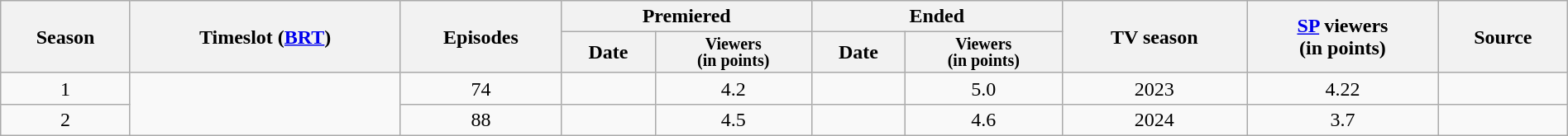<table class="wikitable" style="text-align:center; width:100%;">
<tr>
<th rowspan=2>Season</th>
<th rowspan=2>Timeslot (<a href='#'>BRT</a>)</th>
<th rowspan=2>Episodes</th>
<th colspan=2>Premiered</th>
<th colspan=2>Ended</th>
<th rowspan=2>TV season</th>
<th rowspan=2><a href='#'>SP</a> viewers<br>(in points)</th>
<th rowspan=2>Source</th>
</tr>
<tr>
<th>Date</th>
<th span style="width:10%; font-size:smaller; font-weight:bold; line-height:100%;">Viewers<br>(in points)</th>
<th>Date</th>
<th span style="width:10%; font-size:smaller; font-weight:bold; line-height:100%;">Viewers<br>(in points)</th>
</tr>
<tr>
<td>1</td>
<td rowspan=2></td>
<td>74</td>
<td></td>
<td>4.2</td>
<td></td>
<td>5.0</td>
<td>2023</td>
<td>4.22</td>
<td><br></td>
</tr>
<tr>
<td>2</td>
<td>88</td>
<td></td>
<td>4.5</td>
<td></td>
<td>4.6</td>
<td>2024</td>
<td>3.7</td>
<td><br></td>
</tr>
</table>
